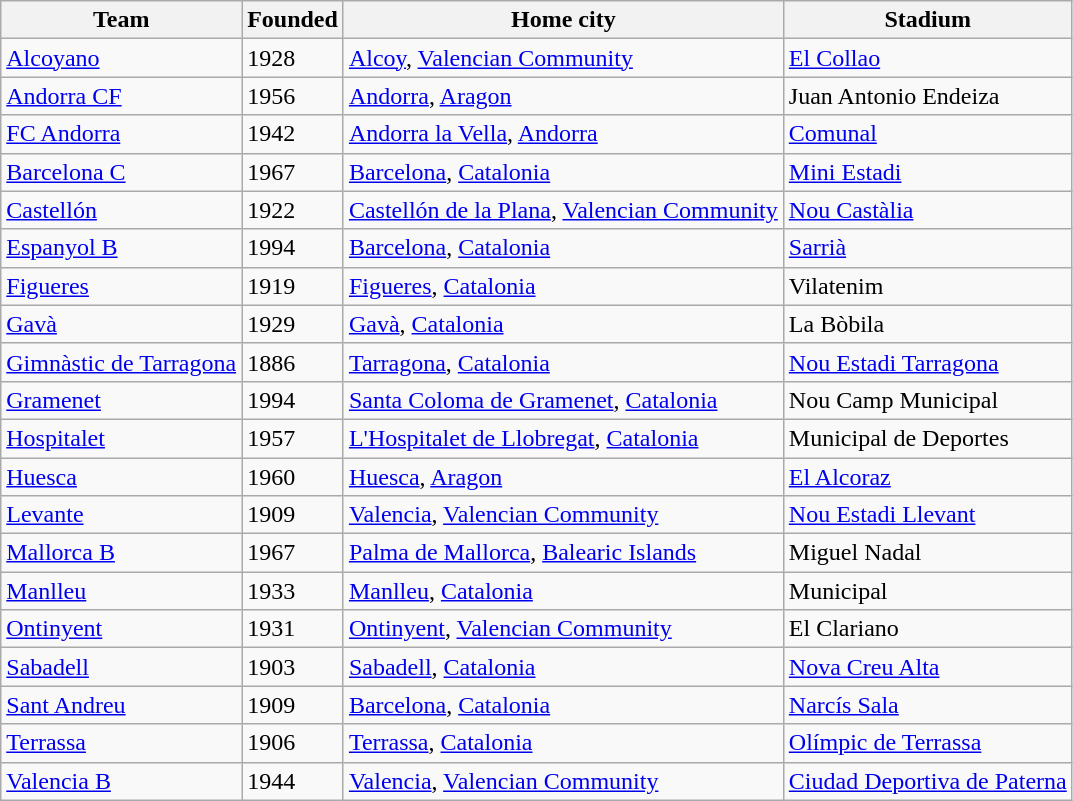<table class="wikitable sortable">
<tr>
<th>Team</th>
<th>Founded</th>
<th>Home city</th>
<th>Stadium</th>
</tr>
<tr>
<td><a href='#'>Alcoyano</a></td>
<td>1928</td>
<td><a href='#'>Alcoy</a>, <a href='#'>Valencian Community</a></td>
<td><a href='#'>El Collao</a></td>
</tr>
<tr>
<td><a href='#'>Andorra CF</a></td>
<td>1956</td>
<td><a href='#'>Andorra</a>, <a href='#'>Aragon</a></td>
<td>Juan Antonio Endeiza</td>
</tr>
<tr>
<td><a href='#'>FC Andorra</a></td>
<td>1942</td>
<td><a href='#'>Andorra la Vella</a>, <a href='#'>Andorra</a></td>
<td><a href='#'>Comunal</a></td>
</tr>
<tr>
<td><a href='#'>Barcelona C</a></td>
<td>1967</td>
<td><a href='#'>Barcelona</a>, <a href='#'>Catalonia</a></td>
<td><a href='#'>Mini Estadi</a></td>
</tr>
<tr>
<td><a href='#'>Castellón</a></td>
<td>1922</td>
<td><a href='#'>Castellón de la Plana</a>, <a href='#'>Valencian Community</a></td>
<td><a href='#'>Nou Castàlia</a></td>
</tr>
<tr>
<td><a href='#'>Espanyol B</a></td>
<td>1994</td>
<td><a href='#'>Barcelona</a>, <a href='#'>Catalonia</a></td>
<td><a href='#'>Sarrià</a></td>
</tr>
<tr>
<td><a href='#'>Figueres</a></td>
<td>1919</td>
<td><a href='#'>Figueres</a>, <a href='#'>Catalonia</a></td>
<td>Vilatenim</td>
</tr>
<tr>
<td><a href='#'>Gavà</a></td>
<td>1929</td>
<td><a href='#'>Gavà</a>, <a href='#'>Catalonia</a></td>
<td>La Bòbila</td>
</tr>
<tr>
<td><a href='#'>Gimnàstic de Tarragona</a></td>
<td>1886</td>
<td><a href='#'>Tarragona</a>, <a href='#'>Catalonia</a></td>
<td><a href='#'>Nou Estadi Tarragona</a></td>
</tr>
<tr>
<td><a href='#'>Gramenet</a></td>
<td>1994</td>
<td><a href='#'>Santa Coloma de Gramenet</a>, <a href='#'>Catalonia</a></td>
<td>Nou Camp Municipal</td>
</tr>
<tr>
<td><a href='#'>Hospitalet</a></td>
<td>1957</td>
<td><a href='#'>L'Hospitalet de Llobregat</a>, <a href='#'>Catalonia</a></td>
<td>Municipal de Deportes</td>
</tr>
<tr>
<td><a href='#'>Huesca</a></td>
<td>1960</td>
<td><a href='#'>Huesca</a>, <a href='#'>Aragon</a></td>
<td><a href='#'>El Alcoraz</a></td>
</tr>
<tr>
<td><a href='#'>Levante</a></td>
<td>1909</td>
<td><a href='#'>Valencia</a>, <a href='#'>Valencian Community</a></td>
<td><a href='#'>Nou Estadi Llevant</a></td>
</tr>
<tr>
<td><a href='#'>Mallorca B</a></td>
<td>1967</td>
<td><a href='#'>Palma de Mallorca</a>, <a href='#'>Balearic Islands</a></td>
<td>Miguel Nadal</td>
</tr>
<tr>
<td><a href='#'>Manlleu</a></td>
<td>1933</td>
<td><a href='#'>Manlleu</a>, <a href='#'>Catalonia</a></td>
<td>Municipal</td>
</tr>
<tr>
<td><a href='#'>Ontinyent</a></td>
<td>1931</td>
<td><a href='#'>Ontinyent</a>, <a href='#'>Valencian Community</a></td>
<td>El Clariano</td>
</tr>
<tr>
<td><a href='#'>Sabadell</a></td>
<td>1903</td>
<td><a href='#'>Sabadell</a>, <a href='#'>Catalonia</a></td>
<td><a href='#'>Nova Creu Alta</a></td>
</tr>
<tr>
<td><a href='#'>Sant Andreu</a></td>
<td>1909</td>
<td><a href='#'>Barcelona</a>, <a href='#'>Catalonia</a></td>
<td><a href='#'>Narcís Sala</a></td>
</tr>
<tr>
<td><a href='#'>Terrassa</a></td>
<td>1906</td>
<td><a href='#'>Terrassa</a>, <a href='#'>Catalonia</a></td>
<td><a href='#'>Olímpic de Terrassa</a></td>
</tr>
<tr>
<td><a href='#'>Valencia B</a></td>
<td>1944</td>
<td><a href='#'>Valencia</a>, <a href='#'>Valencian Community</a></td>
<td><a href='#'>Ciudad Deportiva de Paterna</a></td>
</tr>
</table>
